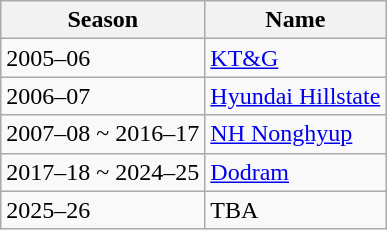<table class="wikitable">
<tr>
<th>Season</th>
<th>Name</th>
</tr>
<tr>
<td>2005–06</td>
<td><a href='#'>KT&G</a></td>
</tr>
<tr>
<td>2006–07</td>
<td><a href='#'>Hyundai Hillstate</a></td>
</tr>
<tr>
<td>2007–08 ~ 2016–17</td>
<td><a href='#'>NH Nonghyup</a></td>
</tr>
<tr>
<td>2017–18 ~ 2024–25</td>
<td><a href='#'>Dodram</a></td>
</tr>
<tr>
<td>2025–26</td>
<td>TBA</td>
</tr>
</table>
